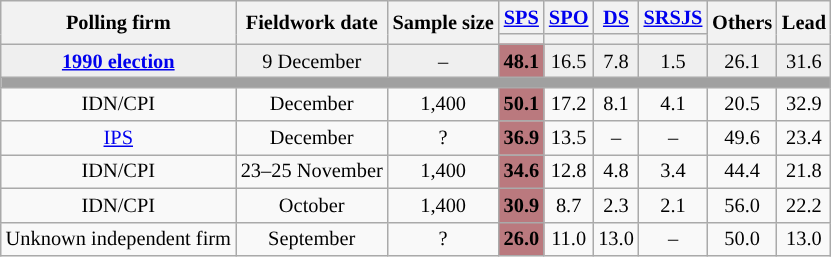<table class="wikitable" style="text-align:center; font-size:85%; line-height:16px; margin-bottom:0">
<tr>
<th rowspan="2">Polling firm</th>
<th rowspan="2">Fieldwork date</th>
<th rowspan="2">Sample size</th>
<th><a href='#'>SPS</a></th>
<th><a href='#'>SPO</a></th>
<th><a href='#'>DS</a></th>
<th><a href='#'>SRSJS</a></th>
<th rowspan="2">Others</th>
<th rowspan="2">Lead</th>
</tr>
<tr>
<th style="background:"></th>
<th style="background:"></th>
<th style="background:"></th>
<th style="background:"></th>
</tr>
<tr style="background:#EFEFEF">
<td><strong><a href='#'>1990 election</a></strong></td>
<td>9 December</td>
<td>–</td>
<td style="background:#ba797e"><strong>48.1</strong></td>
<td>16.5</td>
<td>7.8</td>
<td>1.5</td>
<td>26.1</td>
<td style="background:">31.6</td>
</tr>
<tr>
<td colspan="10" style="background:#A0A0A0"></td>
</tr>
<tr>
<td>IDN/CPI</td>
<td>December</td>
<td>1,400</td>
<td style="background:#ba797e"><strong>50.1</strong></td>
<td>17.2</td>
<td>8.1</td>
<td>4.1</td>
<td>20.5</td>
<td style="background:">32.9</td>
</tr>
<tr>
<td><a href='#'>IPS</a></td>
<td>December</td>
<td>?</td>
<td style="background:#ba797e"><strong>36.9</strong></td>
<td>13.5</td>
<td>–</td>
<td>–</td>
<td>49.6</td>
<td style="background:">23.4</td>
</tr>
<tr>
<td>IDN/CPI</td>
<td>23–25 November</td>
<td>1,400</td>
<td style="background:#ba797e"><strong>34.6</strong></td>
<td>12.8</td>
<td>4.8</td>
<td>3.4</td>
<td>44.4</td>
<td style="background:">21.8</td>
</tr>
<tr>
<td>IDN/CPI</td>
<td>October</td>
<td>1,400</td>
<td style="background:#ba797e"><strong>30.9</strong></td>
<td>8.7</td>
<td>2.3</td>
<td>2.1</td>
<td>56.0</td>
<td style="background:">22.2</td>
</tr>
<tr>
<td>Unknown independent firm</td>
<td>September</td>
<td>?</td>
<td style="background:#ba797e"><strong>26.0</strong></td>
<td>11.0</td>
<td>13.0</td>
<td>–</td>
<td>50.0</td>
<td style="background:">13.0</td>
</tr>
</table>
